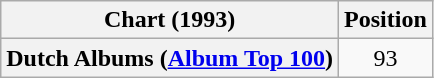<table class="wikitable plainrowheaders" style="text-align:center">
<tr>
<th scope="col">Chart (1993)</th>
<th scope="col">Position</th>
</tr>
<tr>
<th scope="row">Dutch Albums (<a href='#'>Album Top 100</a>)</th>
<td>93</td>
</tr>
</table>
